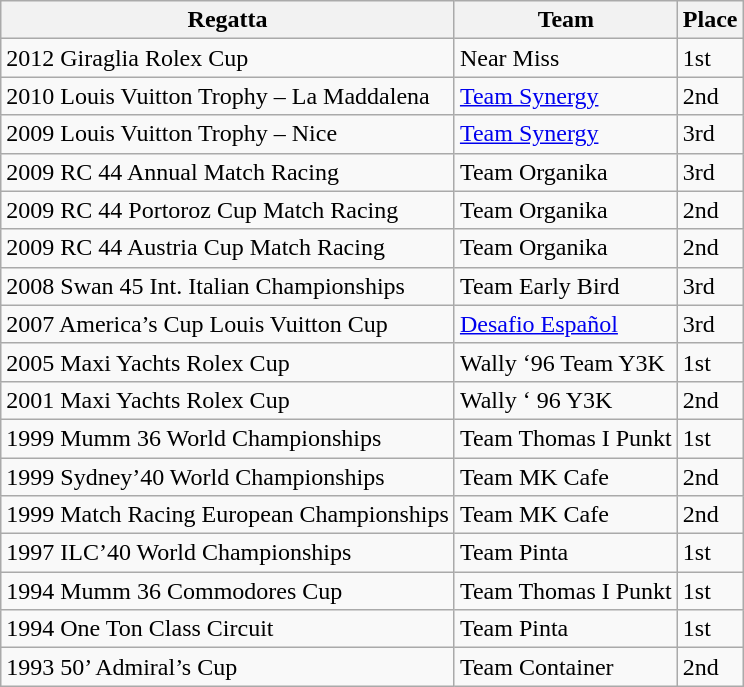<table class="wikitable">
<tr>
<th>Regatta</th>
<th>Team</th>
<th>Place</th>
</tr>
<tr>
<td>2012 Giraglia Rolex Cup</td>
<td>Near Miss</td>
<td>1st</td>
</tr>
<tr>
<td>2010 Louis Vuitton Trophy – La Maddalena</td>
<td><a href='#'>Team Synergy</a></td>
<td>2nd</td>
</tr>
<tr>
<td>2009 Louis Vuitton Trophy – Nice</td>
<td><a href='#'>Team Synergy</a></td>
<td>3rd</td>
</tr>
<tr>
<td>2009 RC 44 Annual Match Racing</td>
<td>Team Organika</td>
<td>3rd</td>
</tr>
<tr>
<td>2009 RC 44 Portoroz Cup Match Racing</td>
<td>Team Organika</td>
<td>2nd</td>
</tr>
<tr>
<td>2009 RC 44 Austria Cup Match Racing</td>
<td>Team Organika</td>
<td>2nd</td>
</tr>
<tr>
<td>2008 Swan 45 Int. Italian Championships</td>
<td>Team Early Bird</td>
<td>3rd</td>
</tr>
<tr>
<td>2007 America’s Cup Louis Vuitton Cup</td>
<td><a href='#'>Desafio Español</a></td>
<td>3rd</td>
</tr>
<tr>
<td>2005 Maxi Yachts Rolex Cup</td>
<td>Wally ‘96 Team Y3K</td>
<td>1st</td>
</tr>
<tr>
<td>2001 Maxi Yachts Rolex Cup</td>
<td>Wally ‘ 96 Y3K</td>
<td>2nd</td>
</tr>
<tr>
<td>1999 Mumm 36 World Championships</td>
<td>Team Thomas I Punkt</td>
<td>1st</td>
</tr>
<tr>
<td>1999 Sydney’40 World Championships</td>
<td>Team MK Cafe</td>
<td>2nd</td>
</tr>
<tr>
<td>1999 Match Racing European Championships</td>
<td>Team MK Cafe</td>
<td>2nd</td>
</tr>
<tr>
<td>1997 ILC’40 World Championships</td>
<td>Team Pinta</td>
<td>1st</td>
</tr>
<tr>
<td>1994 Mumm 36 Commodores Cup</td>
<td>Team Thomas I Punkt</td>
<td>1st</td>
</tr>
<tr>
<td>1994 One Ton Class Circuit</td>
<td>Team Pinta</td>
<td>1st</td>
</tr>
<tr>
<td>1993 50’ Admiral’s Cup</td>
<td>Team Container</td>
<td>2nd</td>
</tr>
</table>
